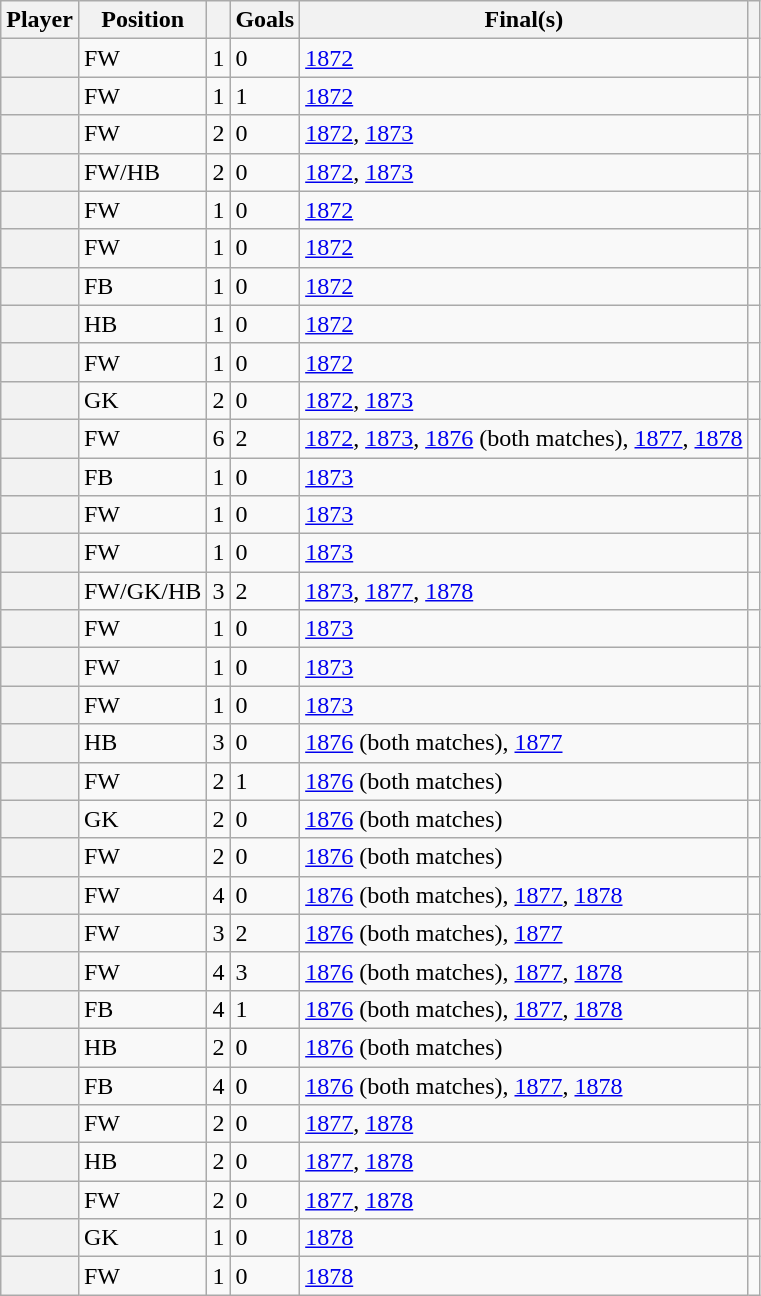<table class="wikitable sortable plainrowheaders">
<tr>
<th scope=col>Player</th>
<th scope=col>Position</th>
<th scope=col></th>
<th scope=col>Goals</th>
<th scope=col>Final(s)</th>
<th scope=col class=unsortable></th>
</tr>
<tr>
<th scope=row align="left"></th>
<td>FW</td>
<td>1</td>
<td>0</td>
<td><a href='#'>1872</a></td>
<td></td>
</tr>
<tr>
<th scope=row align="left"></th>
<td>FW</td>
<td>1</td>
<td>1</td>
<td><a href='#'>1872</a></td>
<td></td>
</tr>
<tr>
<th scope=row align="left"></th>
<td>FW</td>
<td>2</td>
<td>0</td>
<td><a href='#'>1872</a>, <a href='#'>1873</a></td>
<td></td>
</tr>
<tr>
<th scope=row align="left"></th>
<td>FW/HB</td>
<td>2</td>
<td>0</td>
<td><a href='#'>1872</a>, <a href='#'>1873</a></td>
<td></td>
</tr>
<tr>
<th scope=row align="left"></th>
<td>FW</td>
<td>1</td>
<td>0</td>
<td><a href='#'>1872</a></td>
<td></td>
</tr>
<tr>
<th scope=row align="left"></th>
<td>FW</td>
<td>1</td>
<td>0</td>
<td><a href='#'>1872</a></td>
<td></td>
</tr>
<tr>
<th scope=row align="left"></th>
<td>FB</td>
<td>1</td>
<td>0</td>
<td><a href='#'>1872</a></td>
<td></td>
</tr>
<tr>
<th scope=row align="left"></th>
<td>HB</td>
<td>1</td>
<td>0</td>
<td><a href='#'>1872</a></td>
<td></td>
</tr>
<tr>
<th scope=row align="left"></th>
<td>FW</td>
<td>1</td>
<td>0</td>
<td><a href='#'>1872</a></td>
<td></td>
</tr>
<tr>
<th scope=row align="left"></th>
<td>GK</td>
<td>2</td>
<td>0</td>
<td><a href='#'>1872</a>, <a href='#'>1873</a></td>
<td></td>
</tr>
<tr>
<th scope=row align="left"></th>
<td>FW</td>
<td>6</td>
<td>2</td>
<td><a href='#'>1872</a>, <a href='#'>1873</a>, <a href='#'>1876</a> (both matches), <a href='#'>1877</a>, <a href='#'>1878</a></td>
<td></td>
</tr>
<tr>
<th scope=row align="left"></th>
<td>FB</td>
<td>1</td>
<td>0</td>
<td><a href='#'>1873</a></td>
<td></td>
</tr>
<tr>
<th scope=row align="left"></th>
<td>FW</td>
<td>1</td>
<td>0</td>
<td><a href='#'>1873</a></td>
<td></td>
</tr>
<tr>
<th scope=row align="left"></th>
<td>FW</td>
<td>1</td>
<td>0</td>
<td><a href='#'>1873</a></td>
<td></td>
</tr>
<tr>
<th scope=row align="left"></th>
<td>FW/GK/HB</td>
<td>3</td>
<td>2</td>
<td><a href='#'>1873</a>, <a href='#'>1877</a>, <a href='#'>1878</a></td>
<td></td>
</tr>
<tr>
<th scope=row align="left"></th>
<td>FW</td>
<td>1</td>
<td>0</td>
<td><a href='#'>1873</a></td>
<td></td>
</tr>
<tr>
<th scope=row align="left"></th>
<td>FW</td>
<td>1</td>
<td>0</td>
<td><a href='#'>1873</a></td>
<td></td>
</tr>
<tr>
<th scope=row align="left"></th>
<td>FW</td>
<td>1</td>
<td>0</td>
<td><a href='#'>1873</a></td>
<td></td>
</tr>
<tr>
<th scope=row align="left"></th>
<td>HB</td>
<td>3</td>
<td>0</td>
<td><a href='#'>1876</a> (both matches), <a href='#'>1877</a></td>
<td></td>
</tr>
<tr>
<th scope=row align="left"></th>
<td>FW</td>
<td>2</td>
<td>1</td>
<td><a href='#'>1876</a> (both matches)</td>
<td></td>
</tr>
<tr>
<th scope=row align="left"></th>
<td>GK</td>
<td>2</td>
<td>0</td>
<td><a href='#'>1876</a> (both matches)</td>
<td></td>
</tr>
<tr>
<th scope=row align="left"></th>
<td>FW</td>
<td>2</td>
<td>0</td>
<td><a href='#'>1876</a> (both matches)</td>
<td></td>
</tr>
<tr>
<th scope=row align="left"></th>
<td>FW</td>
<td>4</td>
<td>0</td>
<td><a href='#'>1876</a> (both matches), <a href='#'>1877</a>, <a href='#'>1878</a></td>
<td></td>
</tr>
<tr>
<th scope=row align="left"></th>
<td>FW</td>
<td>3</td>
<td>2</td>
<td><a href='#'>1876</a> (both matches), <a href='#'>1877</a></td>
<td></td>
</tr>
<tr>
<th scope=row align="left"></th>
<td>FW</td>
<td>4</td>
<td>3</td>
<td><a href='#'>1876</a> (both matches), <a href='#'>1877</a>, <a href='#'>1878</a></td>
<td></td>
</tr>
<tr>
<th scope=row align="left"></th>
<td>FB</td>
<td>4</td>
<td>1</td>
<td><a href='#'>1876</a> (both matches), <a href='#'>1877</a>, <a href='#'>1878</a></td>
<td></td>
</tr>
<tr>
<th scope=row align="left"></th>
<td>HB</td>
<td>2</td>
<td>0</td>
<td><a href='#'>1876</a> (both matches)</td>
<td></td>
</tr>
<tr>
<th scope=row align="left"></th>
<td>FB</td>
<td>4</td>
<td>0</td>
<td><a href='#'>1876</a> (both matches), <a href='#'>1877</a>, <a href='#'>1878</a></td>
<td></td>
</tr>
<tr>
<th scope=row align="left"></th>
<td>FW</td>
<td>2</td>
<td>0</td>
<td><a href='#'>1877</a>, <a href='#'>1878</a></td>
<td></td>
</tr>
<tr>
<th scope=row align="left"></th>
<td>HB</td>
<td>2</td>
<td>0</td>
<td><a href='#'>1877</a>, <a href='#'>1878</a></td>
<td></td>
</tr>
<tr>
<th scope=row align="left"></th>
<td>FW</td>
<td>2</td>
<td>0</td>
<td><a href='#'>1877</a>, <a href='#'>1878</a></td>
<td></td>
</tr>
<tr>
<th scope=row align="left"></th>
<td>GK</td>
<td>1</td>
<td>0</td>
<td><a href='#'>1878</a></td>
<td></td>
</tr>
<tr>
<th scope=row align="left"></th>
<td>FW</td>
<td>1</td>
<td>0</td>
<td><a href='#'>1878</a></td>
<td></td>
</tr>
</table>
